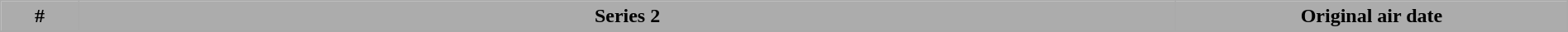<table class="wikitable plainrowheaders" border="1" style="width:100%;">
<tr>
<th style="background:#ACACAC; width:5%;">#</th>
<th style="background:#ACACAC;">Series 2</th>
<th style="background:#ACACAC; width:25%;">Original air date</th>
</tr>
<tr>
</tr>
</table>
